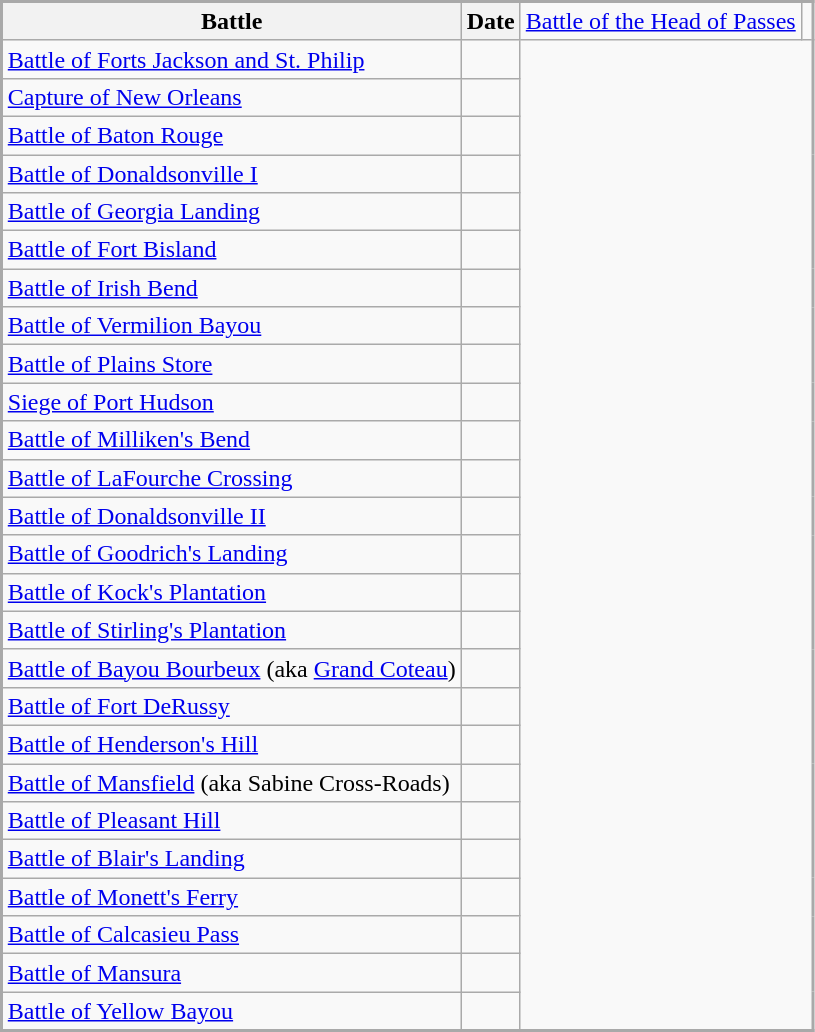<table class="wikitable sortable" style="border:2px solid darkgrey;">
<tr>
<th>Battle</th>
<th>Date<br></th>
<td><a href='#'>Battle of the Head of Passes</a></td>
<td></td>
</tr>
<tr>
<td><a href='#'>Battle of Forts Jackson and St. Philip</a></td>
<td></td>
</tr>
<tr>
<td><a href='#'>Capture of New Orleans</a></td>
<td></td>
</tr>
<tr>
<td><a href='#'>Battle of Baton Rouge</a></td>
<td></td>
</tr>
<tr>
<td><a href='#'>Battle of Donaldsonville I</a></td>
<td></td>
</tr>
<tr>
<td><a href='#'>Battle of Georgia Landing</a></td>
<td></td>
</tr>
<tr>
<td><a href='#'>Battle of Fort Bisland</a></td>
<td></td>
</tr>
<tr>
<td><a href='#'>Battle of Irish Bend</a></td>
<td></td>
</tr>
<tr>
<td><a href='#'>Battle of Vermilion Bayou</a></td>
<td></td>
</tr>
<tr>
<td><a href='#'>Battle of Plains Store</a></td>
<td></td>
</tr>
<tr>
<td><a href='#'>Siege of Port Hudson</a></td>
<td></td>
</tr>
<tr>
<td><a href='#'>Battle of Milliken's Bend</a></td>
<td></td>
</tr>
<tr>
<td><a href='#'>Battle of LaFourche Crossing</a></td>
<td></td>
</tr>
<tr>
<td><a href='#'>Battle of Donaldsonville II</a></td>
<td></td>
</tr>
<tr>
<td><a href='#'>Battle of Goodrich's Landing</a></td>
<td></td>
</tr>
<tr>
<td><a href='#'>Battle of Kock's Plantation</a></td>
<td></td>
</tr>
<tr>
<td><a href='#'>Battle of Stirling's Plantation</a></td>
<td></td>
</tr>
<tr>
<td><a href='#'>Battle of Bayou Bourbeux</a> (aka <a href='#'>Grand Coteau</a>)</td>
<td></td>
</tr>
<tr>
<td><a href='#'>Battle of Fort DeRussy</a></td>
<td></td>
</tr>
<tr>
<td><a href='#'>Battle of Henderson's Hill</a></td>
<td></td>
</tr>
<tr>
<td><a href='#'>Battle of Mansfield</a> (aka Sabine Cross-Roads)</td>
<td></td>
</tr>
<tr>
<td><a href='#'>Battle of Pleasant Hill</a></td>
<td></td>
</tr>
<tr>
<td><a href='#'>Battle of Blair's Landing</a></td>
<td></td>
</tr>
<tr>
<td><a href='#'>Battle of Monett's Ferry</a></td>
<td></td>
</tr>
<tr>
<td><a href='#'>Battle of Calcasieu Pass</a></td>
<td></td>
</tr>
<tr>
<td><a href='#'>Battle of Mansura</a></td>
<td></td>
</tr>
<tr>
<td><a href='#'>Battle of Yellow Bayou</a></td>
<td></td>
</tr>
</table>
